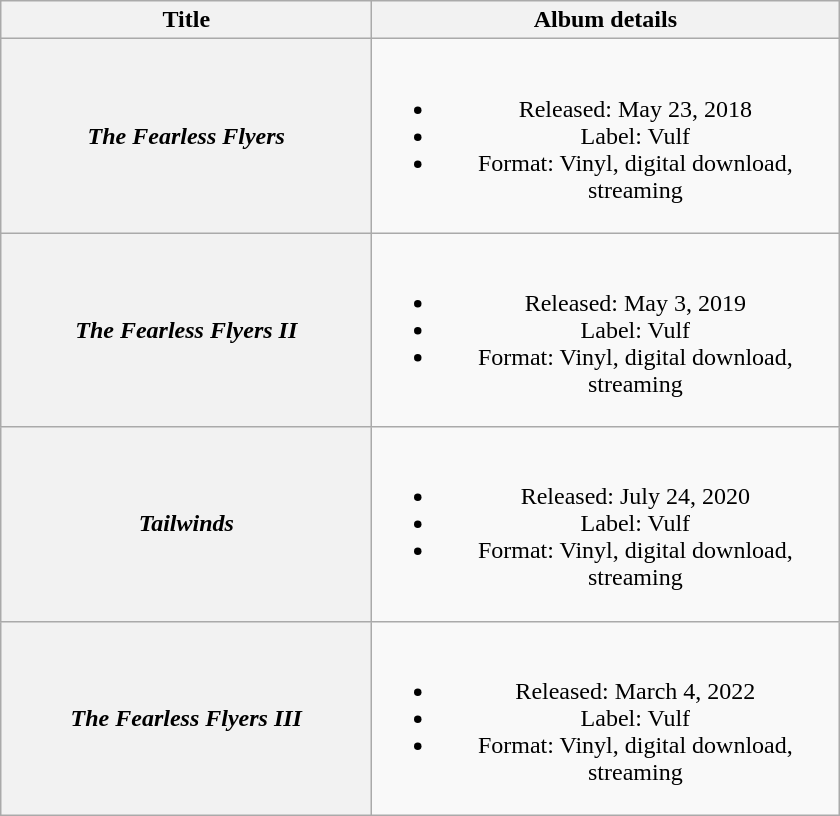<table class="wikitable plainrowheaders" style="text-align:center">
<tr>
<th scope="col" style="width:15em;">Title</th>
<th scope="col" style="width:19em;">Album details</th>
</tr>
<tr>
<th scope="row"><em>The Fearless Flyers</em></th>
<td><br><ul><li>Released: May 23, 2018</li><li>Label: Vulf</li><li>Format: Vinyl, digital download, streaming</li></ul></td>
</tr>
<tr>
<th scope="row"><em>The Fearless Flyers II</em></th>
<td><br><ul><li>Released: May 3, 2019</li><li>Label: Vulf</li><li>Format: Vinyl, digital download, streaming</li></ul></td>
</tr>
<tr>
<th scope="row"><em>Tailwinds</em></th>
<td><br><ul><li>Released: July 24, 2020</li><li>Label: Vulf</li><li>Format: Vinyl, digital download, streaming</li></ul></td>
</tr>
<tr>
<th scope="row"><em>The Fearless Flyers III</em></th>
<td><br><ul><li>Released: March 4, 2022</li><li>Label: Vulf</li><li>Format: Vinyl, digital download, streaming</li></ul></td>
</tr>
</table>
